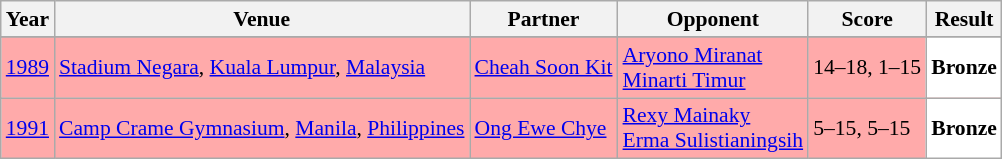<table class="sortable wikitable" style="font-size: 90%;">
<tr>
<th>Year</th>
<th>Venue</th>
<th>Partner</th>
<th>Opponent</th>
<th>Score</th>
<th>Result</th>
</tr>
<tr>
</tr>
<tr style="background:#FFAAAA">
<td align="center"><a href='#'>1989</a></td>
<td align="left"><a href='#'>Stadium Negara</a>, <a href='#'>Kuala Lumpur</a>, <a href='#'>Malaysia</a></td>
<td align="left"> <a href='#'>Cheah Soon Kit</a></td>
<td align="left"> <a href='#'>Aryono Miranat</a> <br>  <a href='#'>Minarti Timur</a></td>
<td align="left">14–18, 1–15</td>
<td style="text-align:left; background:white"> <strong>Bronze</strong></td>
</tr>
<tr style="background:#FFAAAA">
<td align="center"><a href='#'>1991</a></td>
<td align="left"><a href='#'>Camp Crame Gymnasium</a>, <a href='#'>Manila</a>, <a href='#'>Philippines</a></td>
<td align="left"> <a href='#'>Ong Ewe Chye</a></td>
<td align="left"> <a href='#'>Rexy Mainaky</a><br>  <a href='#'>Erma Sulistianingsih</a></td>
<td align="left">5–15, 5–15</td>
<td style="text-align:left; background:white"> <strong>Bronze</strong></td>
</tr>
</table>
